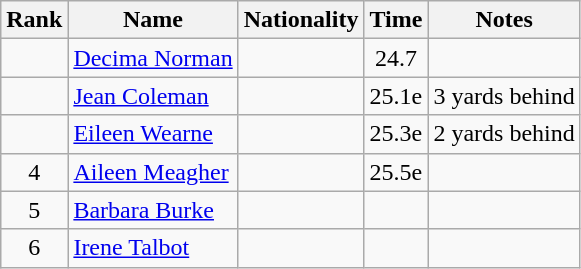<table class="wikitable sortable" style=" text-align:center">
<tr>
<th>Rank</th>
<th>Name</th>
<th>Nationality</th>
<th>Time</th>
<th>Notes</th>
</tr>
<tr>
<td></td>
<td align=left><a href='#'>Decima Norman</a></td>
<td align=left></td>
<td>24.7</td>
<td></td>
</tr>
<tr>
<td></td>
<td align=left><a href='#'>Jean Coleman</a></td>
<td align=left></td>
<td>25.1e</td>
<td>3 yards behind</td>
</tr>
<tr>
<td></td>
<td align=left><a href='#'>Eileen Wearne</a></td>
<td align=left></td>
<td>25.3e</td>
<td>2 yards behind</td>
</tr>
<tr>
<td>4</td>
<td align=left><a href='#'>Aileen Meagher</a></td>
<td align=left></td>
<td>25.5e</td>
<td></td>
</tr>
<tr>
<td>5</td>
<td align=left><a href='#'>Barbara Burke</a></td>
<td align=left></td>
<td></td>
<td></td>
</tr>
<tr>
<td>6</td>
<td align=left><a href='#'>Irene Talbot</a></td>
<td align=left></td>
<td></td>
<td></td>
</tr>
</table>
